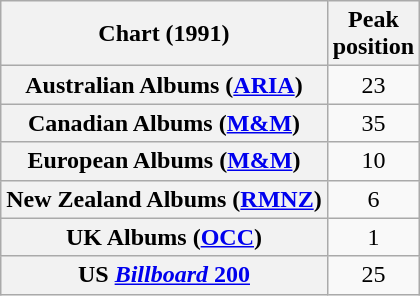<table class="wikitable sortable plainrowheaders" style="text-align:center">
<tr>
<th>Chart (1991)</th>
<th>Peak<br>position</th>
</tr>
<tr>
<th scope="row">Australian Albums (<a href='#'>ARIA</a>)</th>
<td>23</td>
</tr>
<tr>
<th scope="row">Canadian Albums (<a href='#'>M&M</a>)</th>
<td>35</td>
</tr>
<tr>
<th scope="row">European Albums (<a href='#'>M&M</a>)</th>
<td>10</td>
</tr>
<tr>
<th scope="row">New Zealand Albums (<a href='#'>RMNZ</a>)</th>
<td>6</td>
</tr>
<tr>
<th scope="row">UK Albums (<a href='#'>OCC</a>)</th>
<td>1</td>
</tr>
<tr>
<th scope="row">US <a href='#'><em>Billboard</em> 200</a></th>
<td>25</td>
</tr>
</table>
